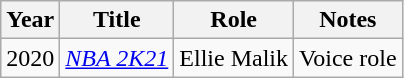<table class="wikitable">
<tr>
<th>Year</th>
<th>Title</th>
<th>Role</th>
<th>Notes</th>
</tr>
<tr>
<td>2020</td>
<td><em><a href='#'>NBA 2K21</a></em></td>
<td>Ellie Malik</td>
<td>Voice role</td>
</tr>
</table>
